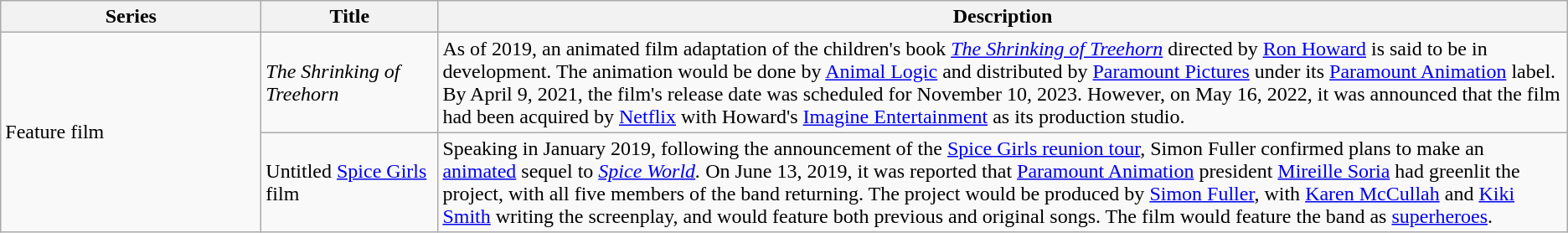<table class="wikitable">
<tr>
<th style="width:150pt;">Series</th>
<th style="width:100pt;">Title</th>
<th>Description</th>
</tr>
<tr>
<td rowspan="2">Feature film</td>
<td><em>The Shrinking of Treehorn</em></td>
<td>As of 2019, an animated film adaptation of the children's book <em><a href='#'>The Shrinking of Treehorn</a></em> directed by <a href='#'>Ron Howard</a> is said to be in development. The animation would be done by <a href='#'>Animal Logic</a> and distributed by <a href='#'>Paramount Pictures</a> under its <a href='#'>Paramount Animation</a> label. By April 9, 2021, the film's release date was scheduled for November 10, 2023. However, on May 16, 2022, it was announced that the film had been acquired by <a href='#'>Netflix</a> with Howard's <a href='#'>Imagine Entertainment</a> as its production studio.</td>
</tr>
<tr>
<td>Untitled <a href='#'>Spice Girls</a> film</td>
<td>Speaking in January 2019, following the announcement of the <a href='#'>Spice Girls reunion tour</a>, Simon Fuller confirmed plans to make an <a href='#'>animated</a> sequel to <em><a href='#'>Spice World</a>.</em> On June 13, 2019, it was reported that <a href='#'>Paramount Animation</a> president <a href='#'>Mireille Soria</a> had greenlit the project, with all five members of the band returning. The project would be produced by <a href='#'>Simon Fuller</a>, with <a href='#'>Karen McCullah</a> and <a href='#'>Kiki Smith</a> writing the screenplay, and would feature both previous and original songs. The film would feature the band as <a href='#'>superheroes</a>.</td>
</tr>
</table>
